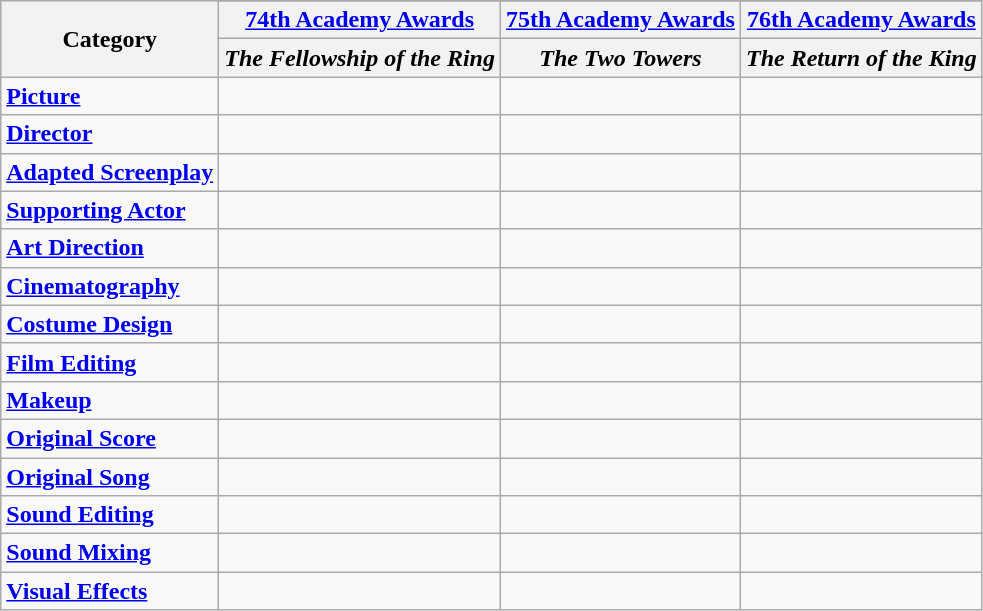<table class="wikitable">
<tr>
<th rowspan="3">Category</th>
</tr>
<tr>
<th><a href='#'>74th Academy Awards</a></th>
<th><a href='#'>75th Academy Awards</a></th>
<th><a href='#'>76th Academy Awards</a></th>
</tr>
<tr>
<th><em>The Fellowship of the Ring</em></th>
<th><em>The Two Towers</em></th>
<th><em>The Return of the King</em></th>
</tr>
<tr>
<td><strong><a href='#'>Picture</a></strong></td>
<td></td>
<td></td>
<td></td>
</tr>
<tr>
<td><strong><a href='#'>Director</a></strong></td>
<td></td>
<td></td>
<td></td>
</tr>
<tr>
<td><strong><a href='#'>Adapted Screenplay</a></strong></td>
<td></td>
<td></td>
<td></td>
</tr>
<tr>
<td><strong><a href='#'>Supporting Actor</a></strong></td>
<td></td>
<td></td>
<td></td>
</tr>
<tr>
<td><strong><a href='#'>Art Direction</a></strong></td>
<td></td>
<td></td>
<td></td>
</tr>
<tr>
<td><strong><a href='#'>Cinematography</a></strong></td>
<td></td>
<td></td>
<td></td>
</tr>
<tr>
<td><strong><a href='#'>Costume Design</a></strong></td>
<td></td>
<td></td>
<td></td>
</tr>
<tr>
<td><strong><a href='#'>Film Editing</a></strong></td>
<td></td>
<td></td>
<td></td>
</tr>
<tr>
<td><strong><a href='#'>Makeup</a></strong></td>
<td></td>
<td></td>
<td></td>
</tr>
<tr>
<td><strong><a href='#'>Original Score</a></strong></td>
<td></td>
<td></td>
<td></td>
</tr>
<tr>
<td><strong><a href='#'>Original Song</a></strong></td>
<td></td>
<td></td>
<td></td>
</tr>
<tr>
<td><strong><a href='#'>Sound Editing</a></strong></td>
<td></td>
<td></td>
<td></td>
</tr>
<tr>
<td><strong><a href='#'>Sound Mixing</a></strong></td>
<td></td>
<td></td>
<td></td>
</tr>
<tr>
<td><strong><a href='#'>Visual Effects</a></strong></td>
<td></td>
<td></td>
<td></td>
</tr>
</table>
